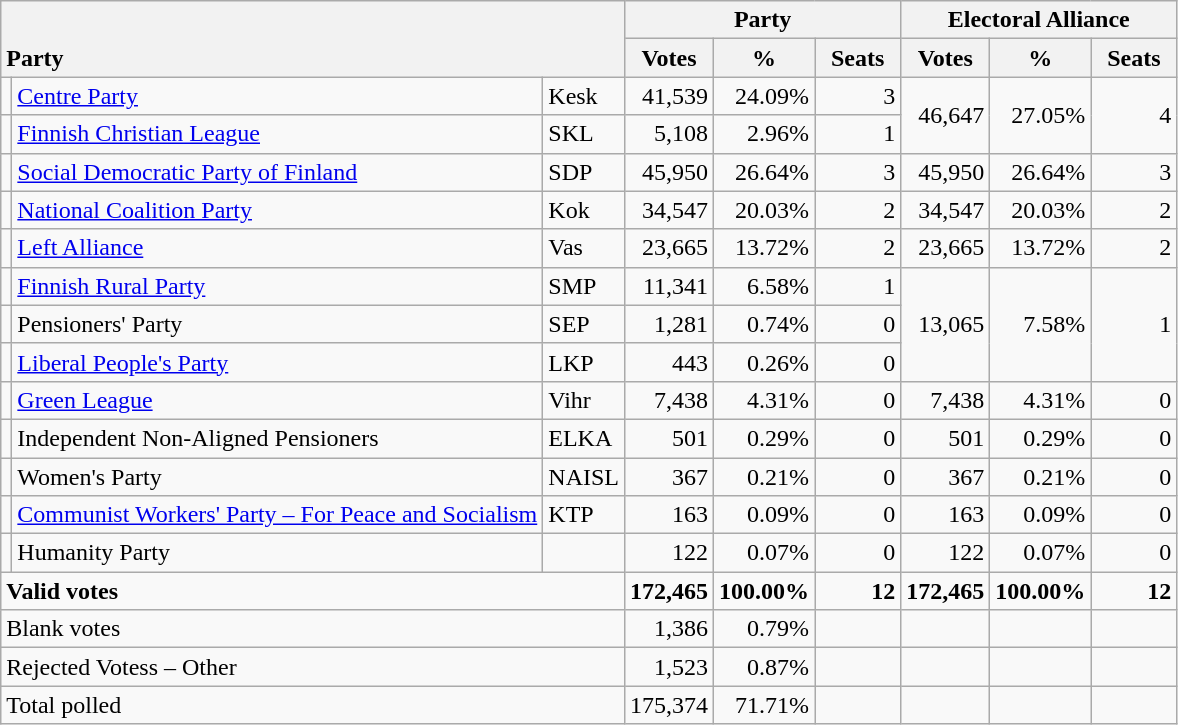<table class="wikitable" border="1" style="text-align:right;">
<tr>
<th style="text-align:left;" valign=bottom rowspan=2 colspan=3>Party</th>
<th colspan=3>Party</th>
<th colspan=3>Electoral Alliance</th>
</tr>
<tr>
<th align=center valign=bottom width="50">Votes</th>
<th align=center valign=bottom width="50">%</th>
<th align=center valign=bottom width="50">Seats</th>
<th align=center valign=bottom width="50">Votes</th>
<th align=center valign=bottom width="50">%</th>
<th align=center valign=bottom width="50">Seats</th>
</tr>
<tr>
<td></td>
<td align=left><a href='#'>Centre Party</a></td>
<td align=left>Kesk</td>
<td>41,539</td>
<td>24.09%</td>
<td>3</td>
<td rowspan=2>46,647</td>
<td rowspan=2>27.05%</td>
<td rowspan=2>4</td>
</tr>
<tr>
<td></td>
<td align=left><a href='#'>Finnish Christian League</a></td>
<td align=left>SKL</td>
<td>5,108</td>
<td>2.96%</td>
<td>1</td>
</tr>
<tr>
<td></td>
<td align=left style="white-space: nowrap;"><a href='#'>Social Democratic Party of Finland</a></td>
<td align=left>SDP</td>
<td>45,950</td>
<td>26.64%</td>
<td>3</td>
<td>45,950</td>
<td>26.64%</td>
<td>3</td>
</tr>
<tr>
<td></td>
<td align=left><a href='#'>National Coalition Party</a></td>
<td align=left>Kok</td>
<td>34,547</td>
<td>20.03%</td>
<td>2</td>
<td>34,547</td>
<td>20.03%</td>
<td>2</td>
</tr>
<tr>
<td></td>
<td align=left><a href='#'>Left Alliance</a></td>
<td align=left>Vas</td>
<td>23,665</td>
<td>13.72%</td>
<td>2</td>
<td>23,665</td>
<td>13.72%</td>
<td>2</td>
</tr>
<tr>
<td></td>
<td align=left><a href='#'>Finnish Rural Party</a></td>
<td align=left>SMP</td>
<td>11,341</td>
<td>6.58%</td>
<td>1</td>
<td rowspan=3>13,065</td>
<td rowspan=3>7.58%</td>
<td rowspan=3>1</td>
</tr>
<tr>
<td></td>
<td align=left>Pensioners' Party</td>
<td align=left>SEP</td>
<td>1,281</td>
<td>0.74%</td>
<td>0</td>
</tr>
<tr>
<td></td>
<td align=left><a href='#'>Liberal People's Party</a></td>
<td align=left>LKP</td>
<td>443</td>
<td>0.26%</td>
<td>0</td>
</tr>
<tr>
<td></td>
<td align=left><a href='#'>Green League</a></td>
<td align=left>Vihr</td>
<td>7,438</td>
<td>4.31%</td>
<td>0</td>
<td>7,438</td>
<td>4.31%</td>
<td>0</td>
</tr>
<tr>
<td></td>
<td align=left>Independent Non-Aligned Pensioners</td>
<td align=left>ELKA</td>
<td>501</td>
<td>0.29%</td>
<td>0</td>
<td>501</td>
<td>0.29%</td>
<td>0</td>
</tr>
<tr>
<td></td>
<td align=left>Women's Party</td>
<td align=left>NAISL</td>
<td>367</td>
<td>0.21%</td>
<td>0</td>
<td>367</td>
<td>0.21%</td>
<td>0</td>
</tr>
<tr>
<td></td>
<td align=left><a href='#'>Communist Workers' Party – For Peace and Socialism</a></td>
<td align=left>KTP</td>
<td>163</td>
<td>0.09%</td>
<td>0</td>
<td>163</td>
<td>0.09%</td>
<td>0</td>
</tr>
<tr>
<td></td>
<td align=left>Humanity Party</td>
<td align=left></td>
<td>122</td>
<td>0.07%</td>
<td>0</td>
<td>122</td>
<td>0.07%</td>
<td>0</td>
</tr>
<tr style="font-weight:bold">
<td align=left colspan=3>Valid votes</td>
<td>172,465</td>
<td>100.00%</td>
<td>12</td>
<td>172,465</td>
<td>100.00%</td>
<td>12</td>
</tr>
<tr>
<td align=left colspan=3>Blank votes</td>
<td>1,386</td>
<td>0.79%</td>
<td></td>
<td></td>
<td></td>
<td></td>
</tr>
<tr>
<td align=left colspan=3>Rejected Votess – Other</td>
<td>1,523</td>
<td>0.87%</td>
<td></td>
<td></td>
<td></td>
<td></td>
</tr>
<tr>
<td align=left colspan=3>Total polled</td>
<td>175,374</td>
<td>71.71%</td>
<td></td>
<td></td>
<td></td>
<td></td>
</tr>
</table>
